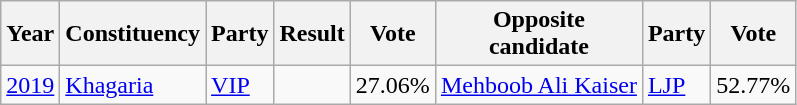<table class="wikitable">
<tr>
<th>Year</th>
<th>Constituency</th>
<th>Party</th>
<th>Result</th>
<th>Vote</th>
<th>Opposite<br>candidate</th>
<th>Party</th>
<th>Vote</th>
</tr>
<tr>
<td><a href='#'>2019</a></td>
<td><a href='#'>Khagaria</a></td>
<td><a href='#'>VIP</a></td>
<td></td>
<td>27.06%</td>
<td><a href='#'>Mehboob Ali Kaiser</a></td>
<td><a href='#'>LJP</a></td>
<td>52.77%</td>
</tr>
</table>
